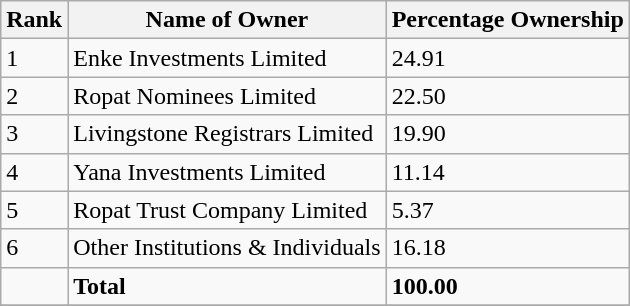<table class="wikitable sortable" style="margin: 0.5em auto">
<tr>
<th>Rank</th>
<th>Name of Owner</th>
<th>Percentage Ownership</th>
</tr>
<tr>
<td>1</td>
<td>Enke Investments Limited</td>
<td>24.91</td>
</tr>
<tr>
<td>2</td>
<td>Ropat Nominees Limited</td>
<td>22.50</td>
</tr>
<tr>
<td>3</td>
<td>Livingstone Registrars Limited</td>
<td>19.90</td>
</tr>
<tr>
<td>4</td>
<td>Yana Investments Limited</td>
<td>11.14</td>
</tr>
<tr>
<td>5</td>
<td>Ropat Trust Company Limited</td>
<td>5.37</td>
</tr>
<tr>
<td>6</td>
<td>Other Institutions & Individuals</td>
<td>16.18</td>
</tr>
<tr>
<td></td>
<td><strong>Total</strong></td>
<td><strong>100.00</strong></td>
</tr>
<tr>
</tr>
</table>
